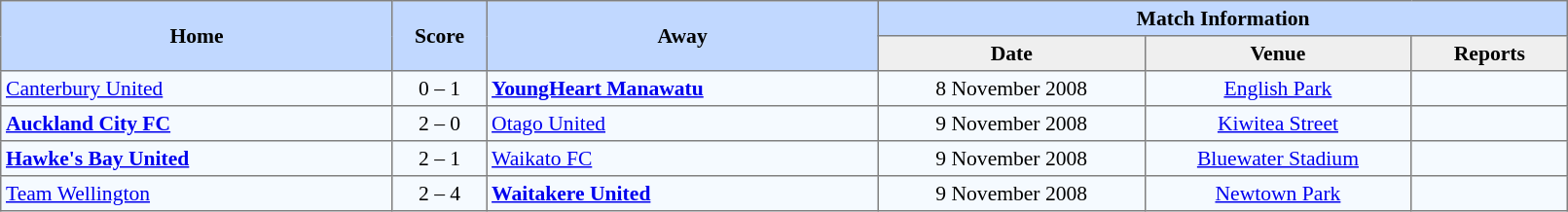<table border=1 style="border-collapse:collapse; font-size:90%; text-align:center;" cellpadding=3 cellspacing=0 width=85%>
<tr bgcolor=#C1D8FF>
<th rowspan=2 width=25%>Home</th>
<th rowspan=2 width=6%>Score</th>
<th rowspan=2 width=25%>Away</th>
<th colspan=6>Match Information</th>
</tr>
<tr bgcolor=#EFEFEF>
<th width=17%>Date</th>
<th width=17%>Venue</th>
<th width=10%>Reports</th>
</tr>
<tr bgcolor=#F5FAFF>
<td align=left> <a href='#'>Canterbury United</a></td>
<td>0 – 1</td>
<td align=left> <strong><a href='#'>YoungHeart Manawatu</a> </strong></td>
<td>8 November 2008</td>
<td><a href='#'>English Park</a></td>
<td></td>
</tr>
<tr bgcolor=#F5FAFF>
<td align=left> <strong><a href='#'>Auckland City FC</a></strong></td>
<td>2 – 0</td>
<td align=left> <a href='#'>Otago United</a></td>
<td>9 November 2008</td>
<td><a href='#'>Kiwitea Street</a></td>
<td></td>
</tr>
<tr bgcolor=#F5FAFF>
<td align=left> <strong><a href='#'>Hawke's Bay United</a></strong></td>
<td>2 – 1</td>
<td align=left> <a href='#'>Waikato FC</a></td>
<td>9 November 2008</td>
<td><a href='#'>Bluewater Stadium</a></td>
<td></td>
</tr>
<tr bgcolor=#F5FAFF>
<td align=left> <a href='#'>Team Wellington</a></td>
<td>2 – 4</td>
<td align=left> <strong><a href='#'>Waitakere United</a></strong></td>
<td>9 November 2008</td>
<td><a href='#'>Newtown Park</a></td>
<td></td>
</tr>
</table>
